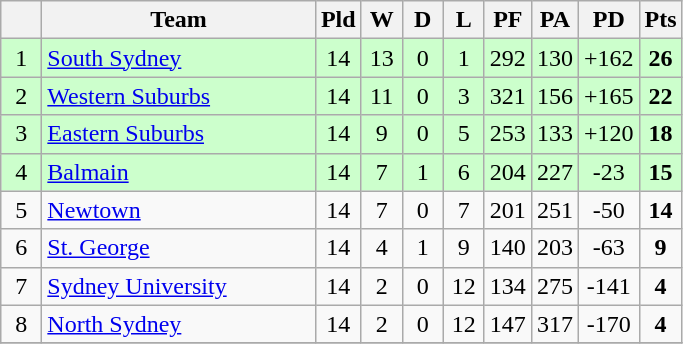<table class="wikitable" style="text-align:center;">
<tr>
<th width=20 abbr="Position"></th>
<th width=175>Team</th>
<th width=20 abbr="Played">Pld</th>
<th width=20 abbr="Won">W</th>
<th width=20 abbr="Drawn">D</th>
<th width=20 abbr="Lost">L</th>
<th width=20 abbr="Points for">PF</th>
<th width=20 abbr="Points against">PA</th>
<th width=20 abbr="Points difference">PD</th>
<th width=20 abbr="Points">Pts</th>
</tr>
<tr style="background: #ccffcc;">
<td>1</td>
<td style="text-align:left;"> <a href='#'>South Sydney</a></td>
<td>14</td>
<td>13</td>
<td>0</td>
<td>1</td>
<td>292</td>
<td>130</td>
<td>+162</td>
<td><strong>26</strong></td>
</tr>
<tr style="background: #ccffcc;">
<td>2</td>
<td style="text-align:left;"> <a href='#'>Western Suburbs</a></td>
<td>14</td>
<td>11</td>
<td>0</td>
<td>3</td>
<td>321</td>
<td>156</td>
<td>+165</td>
<td><strong>22</strong></td>
</tr>
<tr style="background: #ccffcc;">
<td>3</td>
<td style="text-align:left;"> <a href='#'>Eastern Suburbs</a></td>
<td>14</td>
<td>9</td>
<td>0</td>
<td>5</td>
<td>253</td>
<td>133</td>
<td>+120</td>
<td><strong>18</strong></td>
</tr>
<tr style="background: #ccffcc;">
<td>4</td>
<td style="text-align:left;"> <a href='#'>Balmain</a></td>
<td>14</td>
<td>7</td>
<td>1</td>
<td>6</td>
<td>204</td>
<td>227</td>
<td>-23</td>
<td><strong>15</strong></td>
</tr>
<tr>
<td>5</td>
<td style="text-align:left;"> <a href='#'>Newtown</a></td>
<td>14</td>
<td>7</td>
<td>0</td>
<td>7</td>
<td>201</td>
<td>251</td>
<td>-50</td>
<td><strong>14</strong></td>
</tr>
<tr>
<td>6</td>
<td style="text-align:left;"> <a href='#'>St. George</a></td>
<td>14</td>
<td>4</td>
<td>1</td>
<td>9</td>
<td>140</td>
<td>203</td>
<td>-63</td>
<td><strong>9</strong></td>
</tr>
<tr>
<td>7</td>
<td style="text-align:left;"> <a href='#'>Sydney University</a></td>
<td>14</td>
<td>2</td>
<td>0</td>
<td>12</td>
<td>134</td>
<td>275</td>
<td>-141</td>
<td><strong>4</strong></td>
</tr>
<tr>
<td>8</td>
<td style="text-align:left;"> <a href='#'>North Sydney</a></td>
<td>14</td>
<td>2</td>
<td>0</td>
<td>12</td>
<td>147</td>
<td>317</td>
<td>-170</td>
<td><strong>4</strong></td>
</tr>
<tr>
</tr>
</table>
